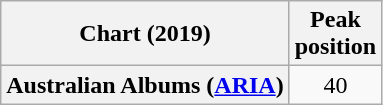<table class="wikitable plainrowheaders" style="text-align:center">
<tr>
<th scope="col">Chart (2019)</th>
<th scope="col">Peak<br>position</th>
</tr>
<tr>
<th scope="row">Australian Albums (<a href='#'>ARIA</a>)</th>
<td>40</td>
</tr>
</table>
